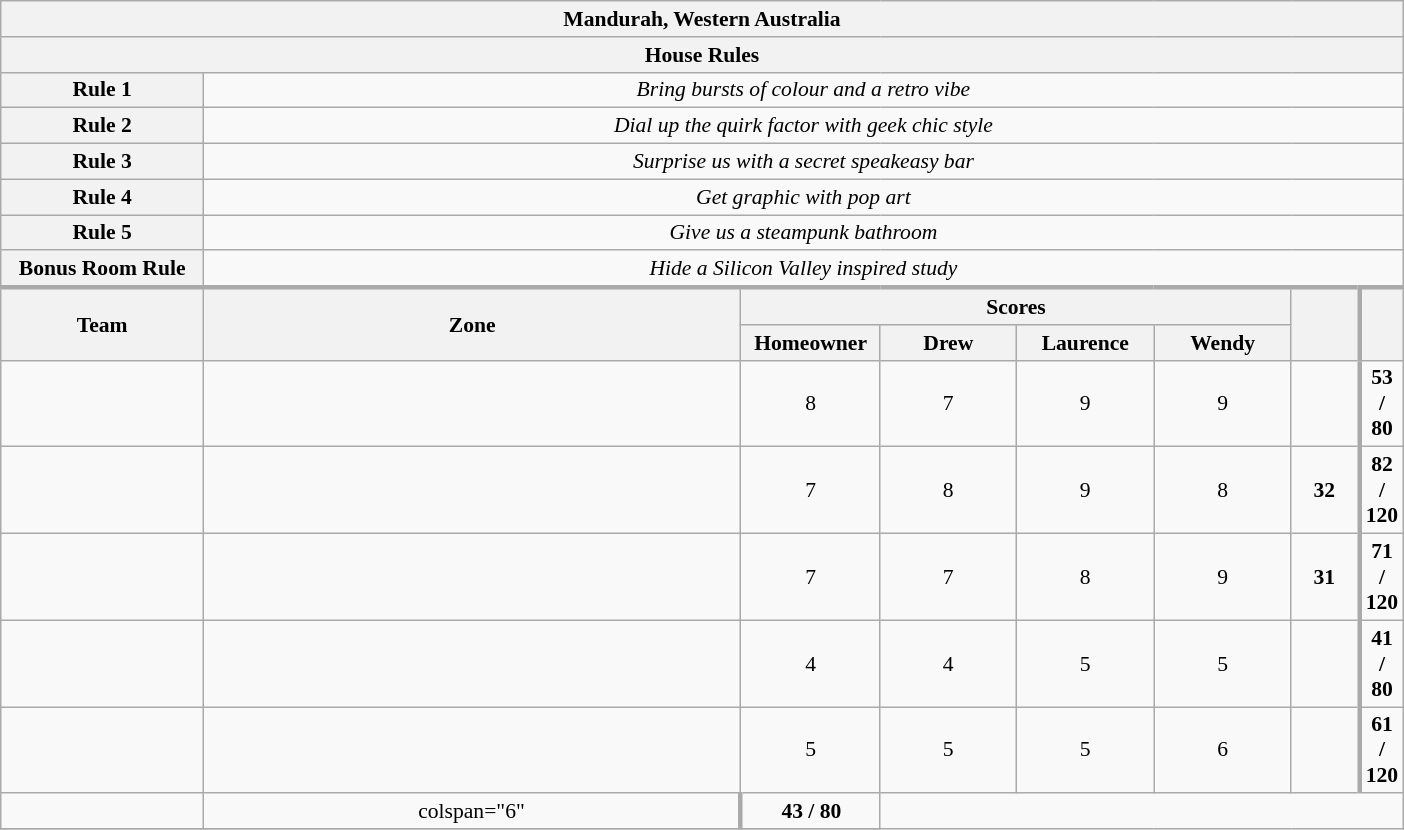<table class="wikitable plainrowheaders" style="text-align:center; font-size:90%; width:65em;">
<tr>
<th colspan="8" >Mandurah, Western Australia</th>
</tr>
<tr>
<th colspan="8">House Rules</th>
</tr>
<tr>
<th>Rule 1</th>
<td colspan="7"><em>Bring bursts of colour and a retro vibe</em></td>
</tr>
<tr>
<th>Rule 2</th>
<td colspan="7"><em>Dial up the quirk factor with geek chic style</em></td>
</tr>
<tr>
<th>Rule 3</th>
<td colspan="7"><em>Surprise us with a secret speakeasy bar</em></td>
</tr>
<tr>
<th>Rule 4</th>
<td colspan="7"><em>Get graphic with pop art</em></td>
</tr>
<tr>
<th>Rule 5</th>
<td colspan="7"><em>Give us a steampunk bathroom</em></td>
</tr>
<tr>
<th>Bonus Room Rule</th>
<td colspan="7"><em>Hide a Silicon Valley inspired study</em></td>
</tr>
<tr style="border-top:3px solid #aaa;">
<th rowspan="2">Team</th>
<th rowspan="2" style="width:40%;">Zone</th>
<th colspan="4" style="width:40%;">Scores</th>
<th rowspan="2" style="width:10%;"></th>
<th rowspan="2" style="width:10%; border-left:3px solid #aaa;"></th>
</tr>
<tr>
<th style="width:10%;">Homeowner</th>
<th style="width:10%;">Drew</th>
<th style="width:10%;">Laurence</th>
<th style="width:10%;">Wendy</th>
</tr>
<tr>
<td style="width:15%;"></td>
<td></td>
<td>8</td>
<td>7</td>
<td>9</td>
<td>9</td>
<td></td>
<td style="border-left:3px solid #aaa;"><strong>53 / 80</strong></td>
</tr>
<tr>
<td style="width:15%;"></td>
<td></td>
<td>7</td>
<td>8</td>
<td>9</td>
<td>8</td>
<td><strong>32</strong></td>
<td style="border-left:3px solid #aaa;"><strong>82 / 120</strong></td>
</tr>
<tr>
<td style="width:15%;"></td>
<td></td>
<td>7</td>
<td>7</td>
<td>8</td>
<td>9</td>
<td><strong>31</strong></td>
<td style="border-left:3px solid #aaa;"><strong>71 / 120</strong></td>
</tr>
<tr>
<td style="width:15%;"></td>
<td></td>
<td>4</td>
<td>4</td>
<td>5</td>
<td>5</td>
<td></td>
<td style="border-left:3px solid #aaa;"><strong>41 / 80</strong></td>
</tr>
<tr>
<td style="width:15%;"></td>
<td></td>
<td>5</td>
<td>5</td>
<td>5</td>
<td>6</td>
<td></td>
<td style="border-left:3px solid #aaa;"><strong>61 / 120</strong></td>
</tr>
<tr>
<td style="width:15%;"></td>
<td>colspan="6" </td>
<td style="border-left:3px solid #aaa;"><strong>43 / 80</strong></td>
</tr>
<tr>
</tr>
</table>
